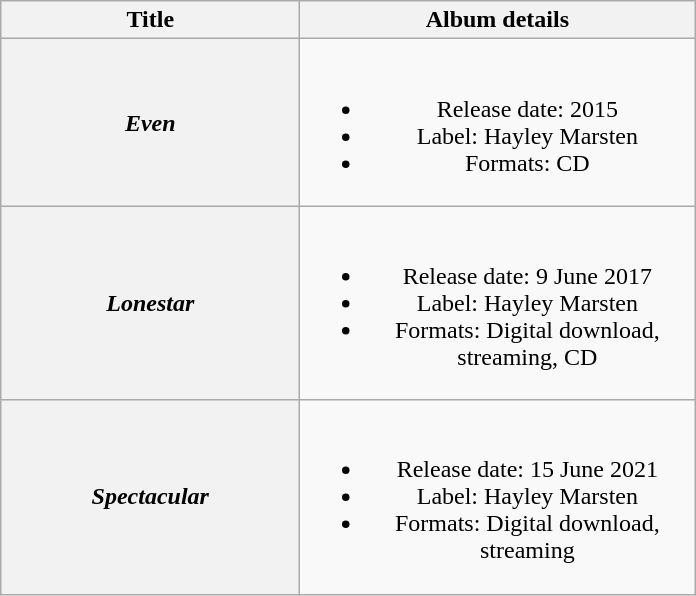<table class="wikitable plainrowheaders" style="text-align:center;">
<tr>
<th scope="col" rowspan="1" style="width:12em;">Title</th>
<th scope="col" rowspan="1" style="width:16em;">Album details</th>
</tr>
<tr>
<th scope="row"><em>Even</em></th>
<td><br><ul><li>Release date: 2015</li><li>Label: Hayley Marsten</li><li>Formats: CD</li></ul></td>
</tr>
<tr>
<th scope="row"><em>Lonestar</em></th>
<td><br><ul><li>Release date: 9 June 2017</li><li>Label: Hayley Marsten</li><li>Formats: Digital download, streaming, CD</li></ul></td>
</tr>
<tr>
<th scope="row"><em>Spectacular</em></th>
<td><br><ul><li>Release date: 15 June 2021</li><li>Label: Hayley Marsten</li><li>Formats: Digital download, streaming</li></ul></td>
</tr>
</table>
